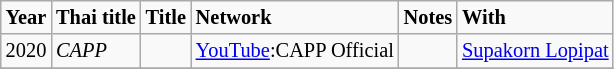<table class="wikitable" style="font-size: 85%;">
<tr>
<td><strong>Year</strong></td>
<td><strong>Thai title</strong></td>
<td><strong>Title</strong></td>
<td><strong>Network</strong></td>
<td><strong>Notes</strong></td>
<td><strong>With</strong></td>
</tr>
<tr>
<td rowspan="1">2020</td>
<td><em>CAPP</em></td>
<td><em> </em></td>
<td><a href='#'>YouTube</a>:CAPP Official</td>
<td></td>
<td><a href='#'>Supakorn Lopipat</a></td>
</tr>
<tr>
</tr>
</table>
